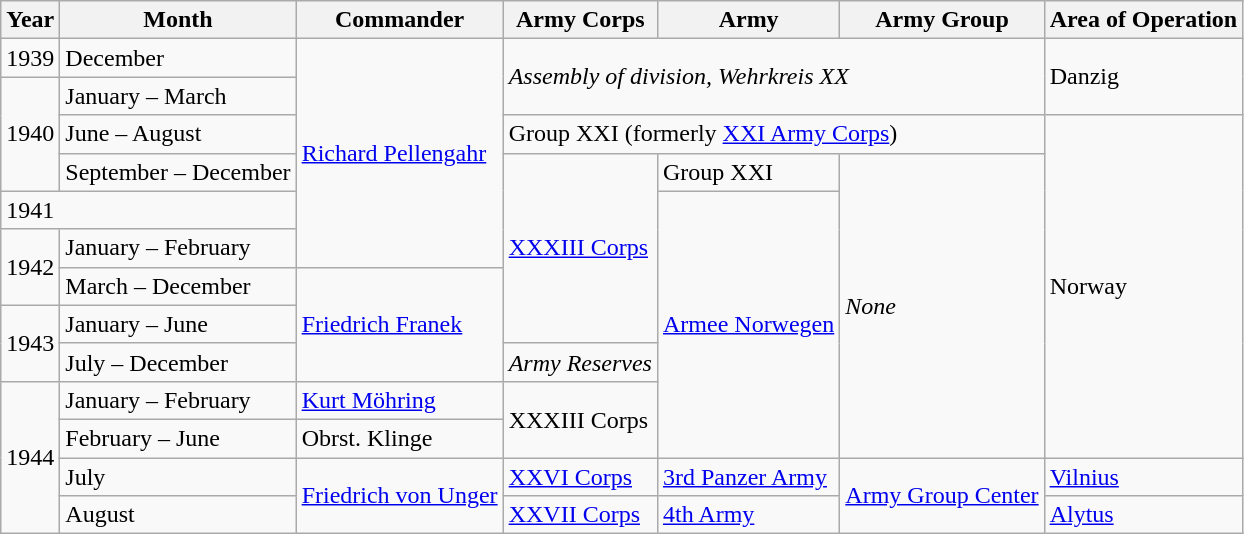<table class="wikitable">
<tr>
<th>Year</th>
<th>Month</th>
<th>Commander</th>
<th>Army Corps</th>
<th>Army</th>
<th>Army Group</th>
<th>Area of Operation</th>
</tr>
<tr>
<td>1939</td>
<td>December</td>
<td rowspan="6"><a href='#'>Richard Pellengahr</a></td>
<td colspan="3" rowspan="2"><em>Assembly of division, Wehrkreis XX</em></td>
<td rowspan="2">Danzig</td>
</tr>
<tr>
<td rowspan="3">1940</td>
<td>January – March</td>
</tr>
<tr>
<td>June – August</td>
<td colspan="3">Group XXI (formerly <a href='#'>XXI Army Corps</a>)</td>
<td rowspan="9">Norway</td>
</tr>
<tr>
<td>September – December</td>
<td rowspan="5"><a href='#'>XXXIII Corps</a></td>
<td>Group XXI</td>
<td rowspan="8"><em>None</em></td>
</tr>
<tr>
<td colspan="2">1941</td>
<td rowspan="7"><a href='#'>Armee Norwegen</a></td>
</tr>
<tr>
<td rowspan="2">1942</td>
<td>January – February</td>
</tr>
<tr>
<td>March – December</td>
<td rowspan="3"><a href='#'>Friedrich Franek</a></td>
</tr>
<tr>
<td rowspan="2">1943</td>
<td>January – June</td>
</tr>
<tr>
<td>July – December</td>
<td><em>Army Reserves</em></td>
</tr>
<tr>
<td rowspan="4">1944</td>
<td>January – February</td>
<td><a href='#'>Kurt Möhring</a></td>
<td rowspan="2">XXXIII Corps</td>
</tr>
<tr>
<td>February – June</td>
<td>Obrst. Klinge</td>
</tr>
<tr>
<td>July</td>
<td rowspan="2"><a href='#'>Friedrich von Unger</a></td>
<td><a href='#'>XXVI Corps</a></td>
<td><a href='#'>3rd Panzer Army</a></td>
<td rowspan="2"><a href='#'>Army Group Center</a></td>
<td><a href='#'>Vilnius</a></td>
</tr>
<tr>
<td>August</td>
<td><a href='#'>XXVII Corps</a></td>
<td><a href='#'>4th Army</a></td>
<td><a href='#'>Alytus</a></td>
</tr>
</table>
